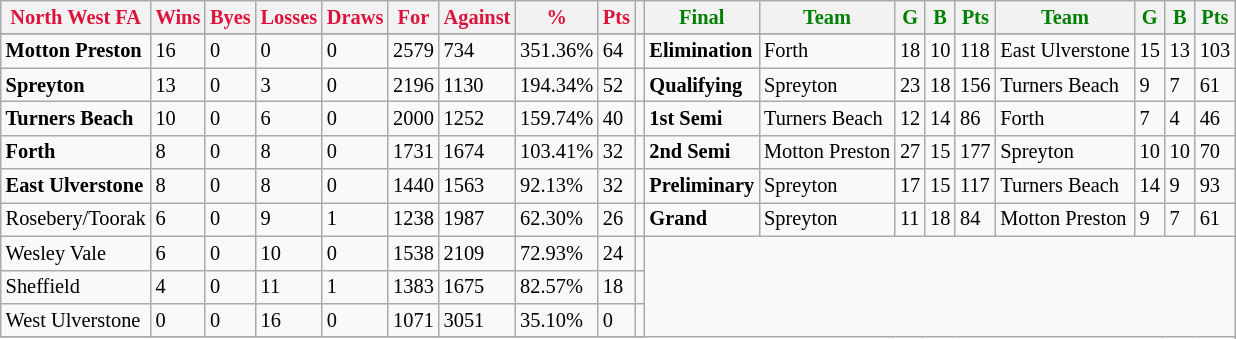<table style="font-size: 85%; text-align: left;" class="wikitable">
<tr>
<th style="color:crimson">North West FA</th>
<th style="color:crimson">Wins</th>
<th style="color:crimson">Byes</th>
<th style="color:crimson">Losses</th>
<th style="color:crimson">Draws</th>
<th style="color:crimson">For</th>
<th style="color:crimson">Against</th>
<th style="color:crimson">%</th>
<th style="color:crimson">Pts</th>
<th></th>
<th style="color:green">Final</th>
<th style="color:green">Team</th>
<th style="color:green">G</th>
<th style="color:green">B</th>
<th style="color:green">Pts</th>
<th style="color:green">Team</th>
<th style="color:green">G</th>
<th style="color:green">B</th>
<th style="color:green">Pts</th>
</tr>
<tr>
</tr>
<tr>
</tr>
<tr>
<td><strong>	Motton Preston	</strong></td>
<td>16</td>
<td>0</td>
<td>0</td>
<td>0</td>
<td>2579</td>
<td>734</td>
<td>351.36%</td>
<td>64</td>
<td></td>
<td><strong>Elimination</strong></td>
<td>Forth</td>
<td>18</td>
<td>10</td>
<td>118</td>
<td>East Ulverstone</td>
<td>15</td>
<td>13</td>
<td>103</td>
</tr>
<tr>
<td><strong>	Spreyton	</strong></td>
<td>13</td>
<td>0</td>
<td>3</td>
<td>0</td>
<td>2196</td>
<td>1130</td>
<td>194.34%</td>
<td>52</td>
<td></td>
<td><strong>Qualifying</strong></td>
<td>Spreyton</td>
<td>23</td>
<td>18</td>
<td>156</td>
<td>Turners Beach</td>
<td>9</td>
<td>7</td>
<td>61</td>
</tr>
<tr>
<td><strong>	Turners Beach	</strong></td>
<td>10</td>
<td>0</td>
<td>6</td>
<td>0</td>
<td>2000</td>
<td>1252</td>
<td>159.74%</td>
<td>40</td>
<td></td>
<td><strong>1st Semi</strong></td>
<td>Turners Beach</td>
<td>12</td>
<td>14</td>
<td>86</td>
<td>Forth</td>
<td>7</td>
<td>4</td>
<td>46</td>
</tr>
<tr>
<td><strong>	Forth	</strong></td>
<td>8</td>
<td>0</td>
<td>8</td>
<td>0</td>
<td>1731</td>
<td>1674</td>
<td>103.41%</td>
<td>32</td>
<td></td>
<td><strong>2nd Semi</strong></td>
<td>Motton Preston</td>
<td>27</td>
<td>15</td>
<td>177</td>
<td>Spreyton</td>
<td>10</td>
<td>10</td>
<td>70</td>
</tr>
<tr>
<td><strong>	East Ulverstone	</strong></td>
<td>8</td>
<td>0</td>
<td>8</td>
<td>0</td>
<td>1440</td>
<td>1563</td>
<td>92.13%</td>
<td>32</td>
<td></td>
<td><strong>Preliminary</strong></td>
<td>Spreyton</td>
<td>17</td>
<td>15</td>
<td>117</td>
<td>Turners Beach</td>
<td>14</td>
<td>9</td>
<td>93</td>
</tr>
<tr>
<td>Rosebery/Toorak</td>
<td>6</td>
<td>0</td>
<td>9</td>
<td>1</td>
<td>1238</td>
<td>1987</td>
<td>62.30%</td>
<td>26</td>
<td></td>
<td><strong>Grand</strong></td>
<td>Spreyton</td>
<td>11</td>
<td>18</td>
<td>84</td>
<td>Motton Preston</td>
<td>9</td>
<td>7</td>
<td>61</td>
</tr>
<tr>
<td>Wesley Vale</td>
<td>6</td>
<td>0</td>
<td>10</td>
<td>0</td>
<td>1538</td>
<td>2109</td>
<td>72.93%</td>
<td>24</td>
<td></td>
</tr>
<tr>
<td>Sheffield</td>
<td>4</td>
<td>0</td>
<td>11</td>
<td>1</td>
<td>1383</td>
<td>1675</td>
<td>82.57%</td>
<td>18</td>
<td></td>
</tr>
<tr>
<td>West Ulverstone</td>
<td>0</td>
<td>0</td>
<td>16</td>
<td>0</td>
<td>1071</td>
<td>3051</td>
<td>35.10%</td>
<td>0</td>
<td></td>
</tr>
<tr>
</tr>
</table>
